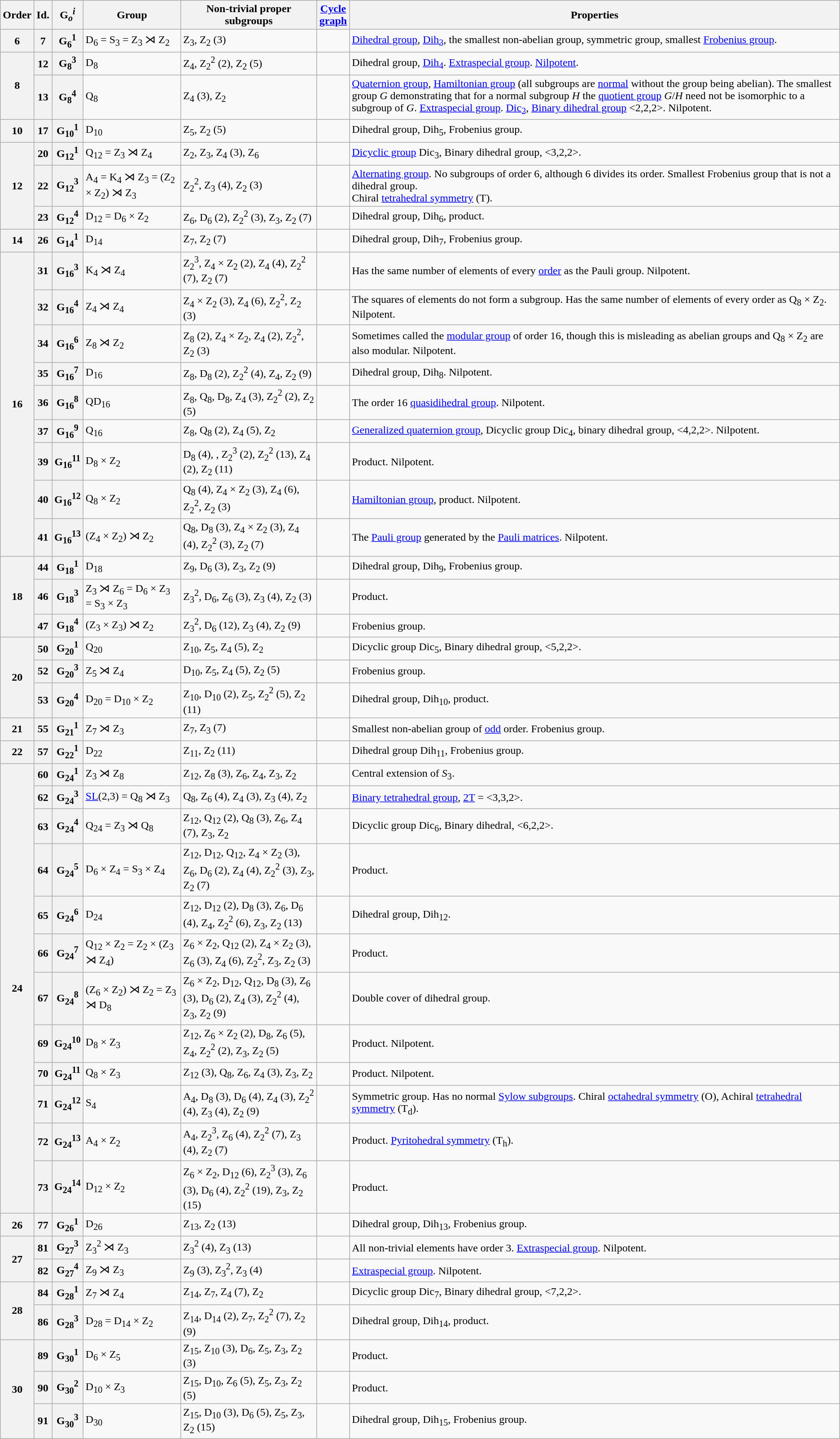<table class="wikitable">
<tr>
<th>Order</th>
<th>Id.</th>
<th>G<sub><em>o</em></sub><sup><em>i</em></sup></th>
<th>Group</th>
<th>Non-trivial proper subgroups</th>
<th><a href='#'>Cycle <br>graph</a></th>
<th>Properties</th>
</tr>
<tr>
<th>6</th>
<th>7</th>
<th>G<sub>6</sub><sup>1</sup></th>
<td>D<sub>6</sub> = S<sub>3</sub> = Z<sub>3</sub> ⋊ Z<sub>2</sub></td>
<td>Z<sub>3</sub>, Z<sub>2</sub> (3)</td>
<td></td>
<td><a href='#'>Dihedral group</a>, <a href='#'>Dih<sub>3</sub></a>, the smallest non-abelian group, symmetric group, smallest <a href='#'>Frobenius group</a>.</td>
</tr>
<tr>
<th rowspan="2">8</th>
<th>12</th>
<th>G<sub>8</sub><sup>3</sup></th>
<td>D<sub>8</sub></td>
<td>Z<sub>4</sub>, Z<sub>2</sub><sup>2</sup> (2), Z<sub>2</sub> (5)</td>
<td></td>
<td>Dihedral group, <a href='#'>Dih<sub>4</sub></a>. <a href='#'>Extraspecial group</a>. <a href='#'>Nilpotent</a>.</td>
</tr>
<tr>
<th>13</th>
<th>G<sub>8</sub><sup>4</sup></th>
<td>Q<sub>8</sub></td>
<td>Z<sub>4</sub> (3), Z<sub>2</sub></td>
<td></td>
<td><a href='#'>Quaternion group</a>, <a href='#'>Hamiltonian group</a> (all subgroups are <a href='#'>normal</a> without the group being abelian). The smallest group <em>G</em> demonstrating that for a normal subgroup <em>H</em> the <a href='#'>quotient group</a> <em>G</em>/<em>H</em> need not be isomorphic to a subgroup of <em>G</em>.  <a href='#'>Extraspecial group</a>. <a href='#'>Dic<sub>2</sub></a>, <a href='#'>Binary dihedral group</a> <2,2,2>. Nilpotent.</td>
</tr>
<tr>
<th>10</th>
<th>17</th>
<th>G<sub>10</sub><sup>1</sup></th>
<td>D<sub>10</sub></td>
<td>Z<sub>5</sub>, Z<sub>2</sub> (5)</td>
<td></td>
<td>Dihedral group, Dih<sub>5</sub>, Frobenius group.</td>
</tr>
<tr>
<th rowspan="3">12</th>
<th>20</th>
<th>G<sub>12</sub><sup>1</sup></th>
<td style="white-space:nowrap;">Q<sub>12</sub> = Z<sub>3</sub> ⋊ Z<sub>4</sub></td>
<td>Z<sub>2</sub>, Z<sub>3</sub>, Z<sub>4</sub> (3), Z<sub>6</sub></td>
<td></td>
<td><a href='#'>Dicyclic group</a> Dic<sub>3</sub>, Binary dihedral group, <3,2,2>.</td>
</tr>
<tr>
<th>22</th>
<th>G<sub>12</sub><sup>3</sup></th>
<td>A<sub>4</sub> = K<sub>4</sub> ⋊ Z<sub>3</sub> = (Z<sub>2</sub> × Z<sub>2</sub>) ⋊ Z<sub>3</sub></td>
<td>Z<sub>2</sub><sup>2</sup>, Z<sub>3</sub> (4), Z<sub>2</sub> (3)</td>
<td></td>
<td><a href='#'>Alternating group</a>. No subgroups of order 6, although 6 divides its order. Smallest Frobenius group that is not a dihedral group.<br>Chiral <a href='#'>tetrahedral symmetry</a> (T).</td>
</tr>
<tr>
<th>23</th>
<th>G<sub>12</sub><sup>4</sup></th>
<td>D<sub>12</sub> = D<sub>6</sub> × Z<sub>2</sub></td>
<td>Z<sub>6</sub>, D<sub>6</sub> (2), Z<sub>2</sub><sup>2</sup> (3), Z<sub>3</sub>, Z<sub>2</sub> (7)</td>
<td></td>
<td>Dihedral group, Dih<sub>6</sub>, product.</td>
</tr>
<tr>
<th>14</th>
<th>26</th>
<th>G<sub>14</sub><sup>1</sup></th>
<td>D<sub>14</sub></td>
<td>Z<sub>7</sub>, Z<sub>2</sub> (7)</td>
<td></td>
<td>Dihedral group, Dih<sub>7</sub>, Frobenius group.</td>
</tr>
<tr>
<th rowspan="9">16</th>
<th>31</th>
<th>G<sub>16</sub><sup>3</sup></th>
<td>K<sub>4</sub> ⋊ Z<sub>4</sub></td>
<td>Z<sub>2</sub><sup>3</sup>, Z<sub>4</sub> × Z<sub>2</sub> (2), Z<sub>4</sub> (4), Z<sub>2</sub><sup>2</sup> (7), Z<sub>2</sub> (7)</td>
<td></td>
<td>Has the same number of elements of every <a href='#'>order</a> as the Pauli group. Nilpotent.</td>
</tr>
<tr>
<th>32</th>
<th>G<sub>16</sub><sup>4</sup></th>
<td>Z<sub>4</sub> ⋊ Z<sub>4</sub></td>
<td>Z<sub>4</sub> × Z<sub>2</sub> (3), Z<sub>4</sub> (6), Z<sub>2</sub><sup>2</sup>, Z<sub>2</sub> (3)</td>
<td></td>
<td>The squares of elements do not form a subgroup. Has the same number of elements of every order as Q<sub>8</sub> × Z<sub>2</sub>. Nilpotent.</td>
</tr>
<tr>
<th>34</th>
<th>G<sub>16</sub><sup>6</sup></th>
<td>Z<sub>8</sub> ⋊ Z<sub>2</sub></td>
<td>Z<sub>8</sub> (2), Z<sub>4</sub> × Z<sub>2</sub>, Z<sub>4</sub> (2), Z<sub>2</sub><sup>2</sup>, Z<sub>2</sub> (3)</td>
<td></td>
<td>Sometimes called the <a href='#'>modular group</a> of order 16, though this is misleading as abelian groups and Q<sub>8</sub> × Z<sub>2</sub> are also modular. Nilpotent.</td>
</tr>
<tr>
<th>35</th>
<th>G<sub>16</sub><sup>7</sup></th>
<td>D<sub>16</sub></td>
<td>Z<sub>8</sub>, D<sub>8</sub> (2), Z<sub>2</sub><sup>2</sup> (4), Z<sub>4</sub>, Z<sub>2</sub> (9)</td>
<td></td>
<td>Dihedral group, Dih<sub>8</sub>. Nilpotent.</td>
</tr>
<tr>
<th>36</th>
<th>G<sub>16</sub><sup>8</sup></th>
<td>QD<sub>16</sub></td>
<td>Z<sub>8</sub>, Q<sub>8</sub>, D<sub>8</sub>, Z<sub>4</sub> (3), Z<sub>2</sub><sup>2</sup> (2), Z<sub>2</sub> (5)</td>
<td></td>
<td>The order 16 <a href='#'>quasidihedral group</a>. Nilpotent.</td>
</tr>
<tr>
<th>37</th>
<th>G<sub>16</sub><sup>9</sup></th>
<td>Q<sub>16</sub></td>
<td>Z<sub>8</sub>, Q<sub>8</sub> (2), Z<sub>4</sub> (5), Z<sub>2</sub></td>
<td></td>
<td><a href='#'>Generalized quaternion group</a>, Dicyclic group Dic<sub>4</sub>, binary dihedral group, <4,2,2>. Nilpotent.</td>
</tr>
<tr>
<th>39</th>
<th>G<sub>16</sub><sup>11</sup></th>
<td>D<sub>8</sub> × Z<sub>2</sub></td>
<td>D<sub>8</sub> (4), , Z<sub>2</sub><sup>3</sup> (2), Z<sub>2</sub><sup>2</sup> (13), Z<sub>4</sub> (2), Z<sub>2</sub> (11)</td>
<td></td>
<td>Product. Nilpotent.</td>
</tr>
<tr>
<th>40</th>
<th>G<sub>16</sub><sup>12</sup></th>
<td>Q<sub>8</sub> × Z<sub>2</sub></td>
<td>Q<sub>8</sub> (4), Z<sub>4</sub> × Z<sub>2</sub> (3), Z<sub>4</sub> (6), Z<sub>2</sub><sup>2</sup>, Z<sub>2</sub> (3)</td>
<td></td>
<td><a href='#'>Hamiltonian group</a>, product. Nilpotent.</td>
</tr>
<tr>
<th>41</th>
<th>G<sub>16</sub><sup>13</sup></th>
<td>(Z<sub>4</sub> × Z<sub>2</sub>) ⋊ Z<sub>2</sub></td>
<td>Q<sub>8</sub>, D<sub>8</sub> (3), Z<sub>4</sub> × Z<sub>2</sub> (3), Z<sub>4</sub> (4), Z<sub>2</sub><sup>2</sup> (3), Z<sub>2</sub> (7)</td>
<td></td>
<td>The <a href='#'>Pauli group</a> generated by the <a href='#'>Pauli matrices</a>. Nilpotent.</td>
</tr>
<tr>
<th rowspan="3">18</th>
<th>44</th>
<th>G<sub>18</sub><sup>1</sup></th>
<td>D<sub>18</sub></td>
<td>Z<sub>9</sub>, D<sub>6</sub> (3), Z<sub>3</sub>, Z<sub>2</sub> (9)</td>
<td></td>
<td>Dihedral group, Dih<sub>9</sub>, Frobenius group.</td>
</tr>
<tr>
<th>46</th>
<th>G<sub>18</sub><sup>3</sup></th>
<td>Z<sub>3</sub> ⋊ Z<sub>6</sub> = D<sub>6</sub> × Z<sub>3</sub> = S<sub>3</sub> × Z<sub>3</sub></td>
<td>Z<sub>3</sub><sup>2</sup>, D<sub>6</sub>, Z<sub>6</sub> (3), Z<sub>3</sub> (4), Z<sub>2</sub> (3)</td>
<td></td>
<td>Product.</td>
</tr>
<tr>
<th>47</th>
<th>G<sub>18</sub><sup>4</sup></th>
<td>(Z<sub>3</sub> × Z<sub>3</sub>) ⋊ Z<sub>2</sub></td>
<td>Z<sub>3</sub><sup>2</sup>, D<sub>6</sub> (12), Z<sub>3</sub> (4), Z<sub>2</sub> (9)</td>
<td></td>
<td>Frobenius group.</td>
</tr>
<tr>
<th rowspan="3">20</th>
<th>50</th>
<th>G<sub>20</sub><sup>1</sup></th>
<td>Q<sub>20</sub></td>
<td>Z<sub>10</sub>, Z<sub>5</sub>, Z<sub>4</sub> (5), Z<sub>2</sub></td>
<td></td>
<td>Dicyclic group Dic<sub>5</sub>, Binary dihedral group, <5,2,2>.</td>
</tr>
<tr>
<th>52</th>
<th>G<sub>20</sub><sup>3</sup></th>
<td>Z<sub>5</sub> ⋊ Z<sub>4</sub></td>
<td>D<sub>10</sub>, Z<sub>5</sub>, Z<sub>4</sub> (5), Z<sub>2</sub> (5)</td>
<td></td>
<td>Frobenius group.</td>
</tr>
<tr>
<th>53</th>
<th>G<sub>20</sub><sup>4</sup></th>
<td>D<sub>20</sub> = D<sub>10</sub> × Z<sub>2</sub></td>
<td>Z<sub>10</sub>, D<sub>10</sub> (2), Z<sub>5</sub>, Z<sub>2</sub><sup>2</sup> (5), Z<sub>2</sub> (11)</td>
<td></td>
<td>Dihedral group, Dih<sub>10</sub>, product.</td>
</tr>
<tr>
<th>21</th>
<th>55</th>
<th>G<sub>21</sub><sup>1</sup></th>
<td>Z<sub>7</sub> ⋊ Z<sub>3</sub></td>
<td>Z<sub>7</sub>, Z<sub>3</sub> (7)</td>
<td></td>
<td>Smallest non-abelian group of <a href='#'>odd</a> order. Frobenius group.</td>
</tr>
<tr>
<th>22</th>
<th>57</th>
<th>G<sub>22</sub><sup>1</sup></th>
<td>D<sub>22</sub></td>
<td>Z<sub>11</sub>, Z<sub>2</sub> (11)</td>
<td></td>
<td>Dihedral group Dih<sub>11</sub>, Frobenius group.</td>
</tr>
<tr>
<th rowspan="12">24</th>
<th>60</th>
<th>G<sub>24</sub><sup>1</sup></th>
<td>Z<sub>3</sub> ⋊ Z<sub>8</sub></td>
<td>Z<sub>12</sub>, Z<sub>8</sub> (3), Z<sub>6</sub>, Z<sub>4</sub>, Z<sub>3</sub>, Z<sub>2</sub></td>
<td></td>
<td>Central extension of <em>S</em><sub>3</sub>.</td>
</tr>
<tr>
<th>62</th>
<th>G<sub>24</sub><sup>3</sup></th>
<td><a href='#'>SL</a>(2,3) = Q<sub>8</sub> ⋊ Z<sub>3</sub></td>
<td>Q<sub>8</sub>, Z<sub>6</sub> (4), Z<sub>4</sub> (3), Z<sub>3</sub> (4), Z<sub>2</sub></td>
<td></td>
<td><a href='#'>Binary tetrahedral group</a>, <a href='#'>2T</a> = <3,3,2>.</td>
</tr>
<tr>
<th>63</th>
<th>G<sub>24</sub><sup>4</sup></th>
<td>Q<sub>24</sub> = Z<sub>3</sub> ⋊ Q<sub>8</sub></td>
<td>Z<sub>12</sub>, Q<sub>12</sub> (2), Q<sub>8</sub> (3), Z<sub>6</sub>, Z<sub>4</sub> (7), Z<sub>3</sub>, Z<sub>2</sub></td>
<td></td>
<td>Dicyclic group Dic<sub>6</sub>, Binary dihedral, <6,2,2>.</td>
</tr>
<tr>
<th>64</th>
<th>G<sub>24</sub><sup>5</sup></th>
<td>D<sub>6</sub> × Z<sub>4</sub> = S<sub>3</sub> × Z<sub>4</sub></td>
<td>Z<sub>12</sub>, D<sub>12</sub>, Q<sub>12</sub>, Z<sub>4</sub> × Z<sub>2</sub> (3), Z<sub>6</sub>, D<sub>6</sub> (2), Z<sub>4</sub> (4), Z<sub>2</sub><sup>2</sup> (3), Z<sub>3</sub>, Z<sub>2</sub> (7)</td>
<td></td>
<td>Product.</td>
</tr>
<tr>
<th>65</th>
<th>G<sub>24</sub><sup>6</sup></th>
<td>D<sub>24</sub></td>
<td>Z<sub>12</sub>, D<sub>12</sub> (2), D<sub>8</sub> (3), Z<sub>6</sub>, D<sub>6</sub> (4), Z<sub>4</sub>, Z<sub>2</sub><sup>2</sup> (6), Z<sub>3</sub>, Z<sub>2</sub> (13)</td>
<td></td>
<td>Dihedral group, Dih<sub>12</sub>.</td>
</tr>
<tr>
<th>66</th>
<th>G<sub>24</sub><sup>7</sup></th>
<td>Q<sub>12</sub> × Z<sub>2</sub> = Z<sub>2</sub> × (Z<sub>3</sub> ⋊ Z<sub>4</sub>)</td>
<td>Z<sub>6</sub> × Z<sub>2</sub>, Q<sub>12</sub> (2), Z<sub>4</sub> × Z<sub>2</sub> (3), Z<sub>6</sub> (3), Z<sub>4</sub> (6), Z<sub>2</sub><sup>2</sup>, Z<sub>3</sub>, Z<sub>2</sub> (3)</td>
<td></td>
<td>Product.</td>
</tr>
<tr>
<th>67</th>
<th>G<sub>24</sub><sup>8</sup></th>
<td>(Z<sub>6</sub> × Z<sub>2</sub>) ⋊ Z<sub>2</sub> = Z<sub>3</sub> ⋊ D<sub>8</sub></td>
<td>Z<sub>6</sub> × Z<sub>2</sub>, D<sub>12</sub>, Q<sub>12</sub>, D<sub>8</sub> (3), Z<sub>6</sub> (3), D<sub>6</sub> (2), Z<sub>4</sub> (3), Z<sub>2</sub><sup>2</sup> (4), Z<sub>3</sub>, Z<sub>2</sub> (9)</td>
<td></td>
<td>Double cover of dihedral group.</td>
</tr>
<tr>
<th>69</th>
<th>G<sub>24</sub><sup>10</sup></th>
<td>D<sub>8</sub> × Z<sub>3</sub></td>
<td>Z<sub>12</sub>, Z<sub>6</sub> × Z<sub>2</sub> (2), D<sub>8</sub>, Z<sub>6</sub> (5), Z<sub>4</sub>, Z<sub>2</sub><sup>2</sup> (2), Z<sub>3</sub>, Z<sub>2</sub> (5)</td>
<td></td>
<td>Product. Nilpotent.</td>
</tr>
<tr>
<th>70</th>
<th>G<sub>24</sub><sup>11</sup></th>
<td>Q<sub>8</sub> × Z<sub>3</sub></td>
<td>Z<sub>12</sub> (3), Q<sub>8</sub>, Z<sub>6</sub>, Z<sub>4</sub> (3), Z<sub>3</sub>, Z<sub>2</sub></td>
<td></td>
<td>Product. Nilpotent.</td>
</tr>
<tr>
<th>71</th>
<th>G<sub>24</sub><sup>12</sup></th>
<td>S<sub>4</sub></td>
<td>A<sub>4</sub>, D<sub>8</sub> (3), D<sub>6</sub> (4), Z<sub>4</sub> (3), Z<sub>2</sub><sup>2</sup> (4), Z<sub>3</sub> (4), Z<sub>2</sub> (9)</td>
<td></td>
<td>Symmetric group. Has no normal <a href='#'>Sylow subgroups</a>. Chiral <a href='#'>octahedral symmetry</a> (O), Achiral <a href='#'>tetrahedral symmetry</a> (T<sub>d</sub>).</td>
</tr>
<tr>
<th>72</th>
<th>G<sub>24</sub><sup>13</sup></th>
<td>A<sub>4</sub> × Z<sub>2</sub></td>
<td>A<sub>4</sub>, Z<sub>2</sub><sup>3</sup>, Z<sub>6</sub> (4), Z<sub>2</sub><sup>2</sup> (7), Z<sub>3</sub> (4), Z<sub>2</sub> (7)</td>
<td></td>
<td>Product. <a href='#'>Pyritohedral symmetry</a> (T<sub>h</sub>).</td>
</tr>
<tr>
<th>73</th>
<th>G<sub>24</sub><sup>14</sup></th>
<td>D<sub>12</sub> × Z<sub>2</sub></td>
<td>Z<sub>6</sub> × Z<sub>2</sub>, D<sub>12</sub> (6), Z<sub>2</sub><sup>3</sup> (3), Z<sub>6</sub> (3), D<sub>6</sub> (4), Z<sub>2</sub><sup>2</sup> (19), Z<sub>3</sub>, Z<sub>2</sub> (15)</td>
<td></td>
<td>Product.</td>
</tr>
<tr>
<th>26</th>
<th>77</th>
<th>G<sub>26</sub><sup>1</sup></th>
<td>D<sub>26</sub></td>
<td>Z<sub>13</sub>, Z<sub>2</sub> (13)</td>
<td></td>
<td>Dihedral group, Dih<sub>13</sub>, Frobenius group.</td>
</tr>
<tr>
<th rowspan=2>27</th>
<th>81</th>
<th>G<sub>27</sub><sup>3</sup></th>
<td>Z<sub>3</sub><sup>2</sup> ⋊ Z<sub>3</sub></td>
<td>Z<sub>3</sub><sup>2</sup> (4), Z<sub>3</sub> (13)</td>
<td></td>
<td>All non-trivial elements have order 3. <a href='#'>Extraspecial group</a>. Nilpotent.</td>
</tr>
<tr>
<th>82</th>
<th>G<sub>27</sub><sup>4</sup></th>
<td>Z<sub>9</sub> ⋊ Z<sub>3</sub></td>
<td>Z<sub>9</sub> (3), Z<sub>3</sub><sup>2</sup>, Z<sub>3</sub> (4)</td>
<td></td>
<td><a href='#'>Extraspecial group</a>. Nilpotent.</td>
</tr>
<tr>
<th rowspan=2>28</th>
<th>84</th>
<th>G<sub>28</sub><sup>1</sup></th>
<td>Z<sub>7</sub> ⋊ Z<sub>4</sub></td>
<td>Z<sub>14</sub>, Z<sub>7</sub>, Z<sub>4</sub> (7), Z<sub>2</sub></td>
<td></td>
<td>Dicyclic group Dic<sub>7</sub>, Binary dihedral group, <7,2,2>.</td>
</tr>
<tr>
<th>86</th>
<th>G<sub>28</sub><sup>3</sup></th>
<td>D<sub>28</sub> = D<sub>14</sub> × Z<sub>2</sub></td>
<td>Z<sub>14</sub>, D<sub>14</sub> (2), Z<sub>7</sub>, Z<sub>2</sub><sup>2</sup> (7), Z<sub>2</sub> (9)</td>
<td></td>
<td>Dihedral group, Dih<sub>14</sub>, product.</td>
</tr>
<tr>
<th rowspan=3>30</th>
<th>89</th>
<th>G<sub>30</sub><sup>1</sup></th>
<td>D<sub>6</sub> × Z<sub>5</sub></td>
<td>Z<sub>15</sub>, Z<sub>10</sub> (3), D<sub>6</sub>, Z<sub>5</sub>, Z<sub>3</sub>, Z<sub>2</sub> (3)</td>
<td></td>
<td>Product.</td>
</tr>
<tr>
<th>90</th>
<th>G<sub>30</sub><sup>2</sup></th>
<td>D<sub>10</sub> × Z<sub>3</sub></td>
<td>Z<sub>15</sub>, D<sub>10</sub>, Z<sub>6</sub> (5), Z<sub>5</sub>, Z<sub>3</sub>, Z<sub>2</sub> (5)</td>
<td></td>
<td>Product.</td>
</tr>
<tr>
<th>91</th>
<th>G<sub>30</sub><sup>3</sup></th>
<td>D<sub>30</sub></td>
<td>Z<sub>15</sub>, D<sub>10</sub> (3), D<sub>6</sub> (5), Z<sub>5</sub>, Z<sub>3</sub>, Z<sub>2</sub> (15)</td>
<td></td>
<td>Dihedral group, Dih<sub>15</sub>, Frobenius group.</td>
</tr>
</table>
